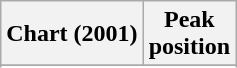<table class="wikitable sortable">
<tr>
<th>Chart (2001)</th>
<th>Peak<br>position</th>
</tr>
<tr>
</tr>
<tr>
</tr>
<tr>
</tr>
</table>
